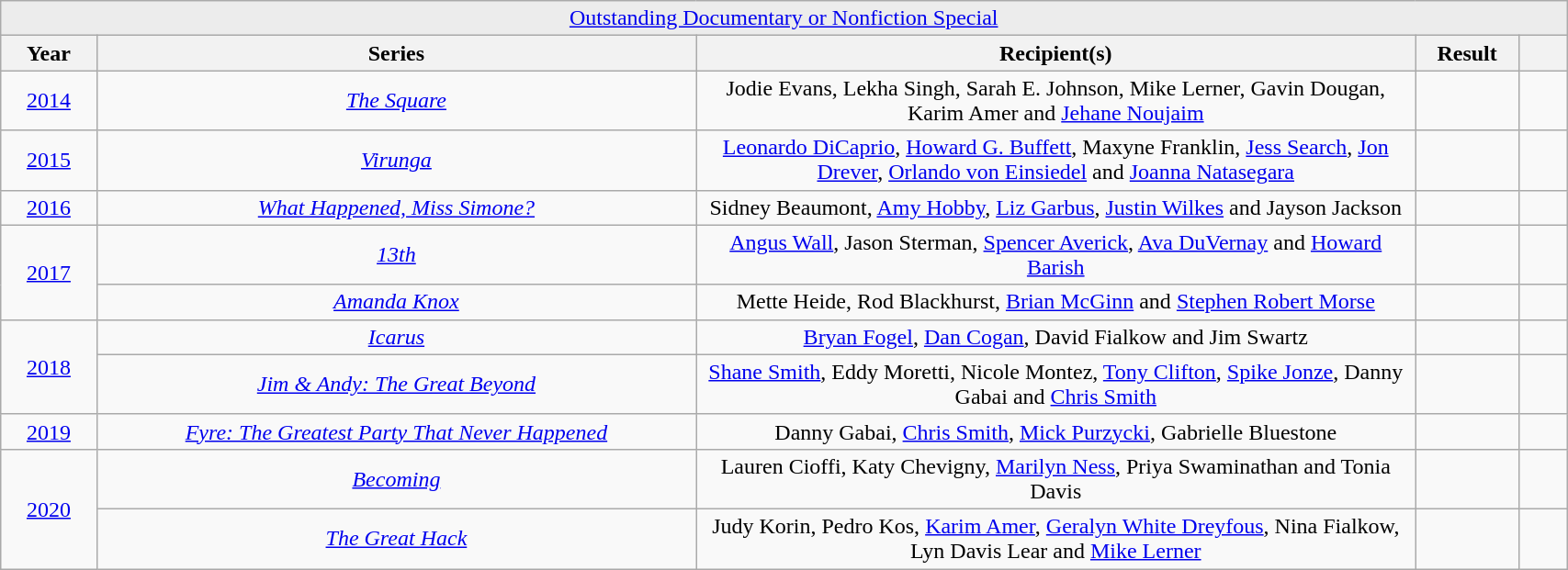<table class="wikitable plainrowheaders" style="font-size: 100%" width=90%>
<tr>
<td style="background: #ececec; color:grey; text-align:center;" colspan="10"><a href='#'>Outstanding Documentary or Nonfiction Special</a></td>
</tr>
<tr>
<th width="4%">Year</th>
<th width="25%">Series</th>
<th width="30%">Recipient(s)</th>
<th width="4%">Result</th>
<th width="2%"></th>
</tr>
<tr>
<td style="text-align:center;"><a href='#'>2014</a></td>
<td style="text-align:center;"><em><a href='#'>The Square</a></em></td>
<td style="text-align:center;">Jodie Evans, Lekha Singh, Sarah E. Johnson, Mike Lerner, Gavin Dougan, Karim Amer and <a href='#'>Jehane Noujaim</a></td>
<td></td>
<td style="text-align:center;"></td>
</tr>
<tr>
<td style="text-align:center;"><a href='#'>2015</a></td>
<td style="text-align:center;"><em><a href='#'>Virunga</a></em></td>
<td style="text-align:center;"><a href='#'>Leonardo DiCaprio</a>, <a href='#'>Howard G. Buffett</a>, Maxyne Franklin, <a href='#'>Jess Search</a>, <a href='#'>Jon Drever</a>, <a href='#'>Orlando von Einsiedel</a> and <a href='#'>Joanna Natasegara</a></td>
<td></td>
<td style="text-align:center;"></td>
</tr>
<tr>
<td style="text-align:center;"><a href='#'>2016</a></td>
<td style="text-align:center;"><em><a href='#'>What Happened, Miss Simone?</a></em></td>
<td style="text-align:center;">Sidney Beaumont, <a href='#'>Amy Hobby</a>, <a href='#'>Liz Garbus</a>, <a href='#'>Justin Wilkes</a> and Jayson Jackson</td>
<td></td>
<td style="text-align:center;"></td>
</tr>
<tr>
<td style="text-align:center;" rowspan="2"><a href='#'>2017</a></td>
<td style="text-align:center;"><em><a href='#'>13th</a></em></td>
<td style="text-align:center;"><a href='#'>Angus Wall</a>, Jason Sterman, <a href='#'>Spencer Averick</a>, <a href='#'>Ava DuVernay</a> and <a href='#'>Howard Barish</a></td>
<td></td>
<td style="text-align:center;"></td>
</tr>
<tr>
<td style="text-align:center;"><em><a href='#'>Amanda Knox</a></em></td>
<td style="text-align:center;">Mette Heide, Rod Blackhurst, <a href='#'>Brian McGinn</a> and <a href='#'>Stephen Robert Morse</a></td>
<td></td>
<td style="text-align:center;"></td>
</tr>
<tr>
<td style="text-align:center;" rowspan="2"><a href='#'>2018</a></td>
<td style="text-align:center;"><em><a href='#'>Icarus</a></em></td>
<td style="text-align:center;"><a href='#'>Bryan Fogel</a>, <a href='#'>Dan Cogan</a>, David Fialkow and Jim Swartz</td>
<td></td>
<td style="text-align:center;"></td>
</tr>
<tr>
<td style="text-align:center;"><em><a href='#'>Jim & Andy: The Great Beyond</a></em></td>
<td style="text-align:center;"><a href='#'>Shane Smith</a>, Eddy Moretti, Nicole Montez, <a href='#'>Tony Clifton</a>, <a href='#'>Spike Jonze</a>, Danny Gabai and <a href='#'>Chris Smith</a></td>
<td></td>
<td style="text-align:center;"></td>
</tr>
<tr>
<td style="text-align:center;"><a href='#'>2019</a></td>
<td style="text-align:center;"><em><a href='#'>Fyre: The Greatest Party That Never Happened</a></em></td>
<td style="text-align:center;">Danny Gabai, <a href='#'>Chris Smith</a>, <a href='#'>Mick Purzycki</a>, Gabrielle Bluestone</td>
<td></td>
<td style="text-align:center;"></td>
</tr>
<tr>
<td style="text-align:center;" rowspan="2"><a href='#'>2020</a></td>
<td style="text-align:center;"><em><a href='#'>Becoming</a></em></td>
<td style="text-align:center;">Lauren Cioffi, Katy Chevigny, <a href='#'>Marilyn Ness</a>, Priya Swaminathan and Tonia Davis</td>
<td></td>
<td style="text-align:center;"></td>
</tr>
<tr>
<td style="text-align:center;"><em><a href='#'>The Great Hack</a></em></td>
<td style="text-align:center;">Judy Korin, Pedro Kos, <a href='#'>Karim Amer</a>, <a href='#'>Geralyn White Dreyfous</a>, Nina Fialkow, Lyn Davis Lear and <a href='#'>Mike Lerner</a></td>
<td></td>
<td style="text-align:center;"></td>
</tr>
</table>
